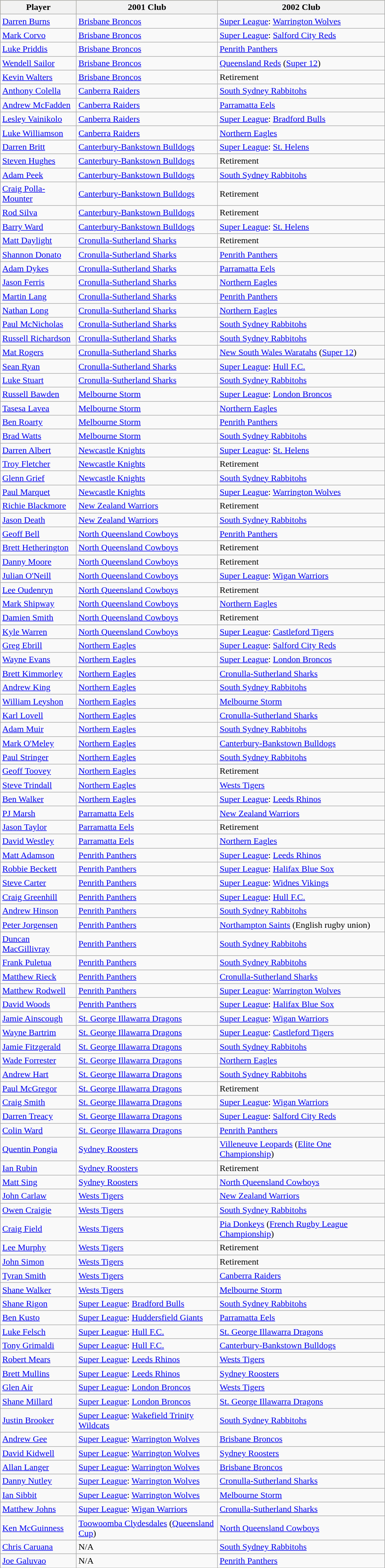<table class="wikitable sortable" style="width:700px;">
<tr bgcolor=#bdb76b>
<th>Player</th>
<th>2001 Club</th>
<th>2002 Club</th>
</tr>
<tr>
<td data-sort-value="Burns, Darren"><a href='#'>Darren Burns</a></td>
<td> <a href='#'>Brisbane Broncos</a></td>
<td> <a href='#'>Super League</a>: <a href='#'>Warrington Wolves</a></td>
</tr>
<tr>
<td data-sort-value="Corvo, Mark"><a href='#'>Mark Corvo</a></td>
<td> <a href='#'>Brisbane Broncos</a></td>
<td> <a href='#'>Super League</a>: <a href='#'>Salford City Reds</a></td>
</tr>
<tr>
<td data-sort-value="Priddis, Luke"><a href='#'>Luke Priddis</a></td>
<td> <a href='#'>Brisbane Broncos</a></td>
<td> <a href='#'>Penrith Panthers</a></td>
</tr>
<tr>
<td data-sort-value="Sailor, Wendell"><a href='#'>Wendell Sailor</a></td>
<td> <a href='#'>Brisbane Broncos</a></td>
<td><a href='#'>Queensland Reds</a> (<a href='#'>Super 12</a>)</td>
</tr>
<tr>
<td data-sort-value="Walters, Kevin"><a href='#'>Kevin Walters</a></td>
<td> <a href='#'>Brisbane Broncos</a></td>
<td>Retirement</td>
</tr>
<tr>
<td data-sort-value="Colella, Anthony"><a href='#'>Anthony Colella</a></td>
<td> <a href='#'>Canberra Raiders</a></td>
<td> <a href='#'>South Sydney Rabbitohs</a></td>
</tr>
<tr>
<td data-sort-value="McFadden, Andrew"><a href='#'>Andrew McFadden</a></td>
<td> <a href='#'>Canberra Raiders</a></td>
<td> <a href='#'>Parramatta Eels</a></td>
</tr>
<tr>
<td data-sort-value="Vainikolo, Lesley"><a href='#'>Lesley Vainikolo</a></td>
<td> <a href='#'>Canberra Raiders</a></td>
<td> <a href='#'>Super League</a>: <a href='#'>Bradford Bulls</a></td>
</tr>
<tr>
<td data-sort-value="Williamson, Luke"><a href='#'>Luke Williamson</a></td>
<td> <a href='#'>Canberra Raiders</a></td>
<td> <a href='#'>Northern Eagles</a></td>
</tr>
<tr>
<td data-sort-value="Britt, Darren"><a href='#'>Darren Britt</a></td>
<td> <a href='#'>Canterbury-Bankstown Bulldogs</a></td>
<td> <a href='#'>Super League</a>: <a href='#'>St. Helens</a></td>
</tr>
<tr>
<td data-sort-value="Hughes, Steven"><a href='#'>Steven Hughes</a></td>
<td> <a href='#'>Canterbury-Bankstown Bulldogs</a></td>
<td>Retirement</td>
</tr>
<tr>
<td data-sort-value="Peek, Adam"><a href='#'>Adam Peek</a></td>
<td> <a href='#'>Canterbury-Bankstown Bulldogs</a></td>
<td> <a href='#'>South Sydney Rabbitohs</a></td>
</tr>
<tr>
<td data-sort-value="Polla-Mounter, Craig"><a href='#'>Craig Polla-Mounter</a></td>
<td> <a href='#'>Canterbury-Bankstown Bulldogs</a></td>
<td>Retirement</td>
</tr>
<tr>
<td data-sort-value="Silva, Rod"><a href='#'>Rod Silva</a></td>
<td> <a href='#'>Canterbury-Bankstown Bulldogs</a></td>
<td>Retirement</td>
</tr>
<tr>
<td data-sort-value="Ward, Barry"><a href='#'>Barry Ward</a></td>
<td> <a href='#'>Canterbury-Bankstown Bulldogs</a></td>
<td> <a href='#'>Super League</a>: <a href='#'>St. Helens</a></td>
</tr>
<tr>
<td data-sort-value="Daylight, Matt"><a href='#'>Matt Daylight</a></td>
<td> <a href='#'>Cronulla-Sutherland Sharks</a></td>
<td>Retirement</td>
</tr>
<tr>
<td data-sort-value="Donato, Shannon"><a href='#'>Shannon Donato</a></td>
<td> <a href='#'>Cronulla-Sutherland Sharks</a></td>
<td> <a href='#'>Penrith Panthers</a></td>
</tr>
<tr>
<td data-sort-value="Dykes, Adam"><a href='#'>Adam Dykes</a></td>
<td> <a href='#'>Cronulla-Sutherland Sharks</a></td>
<td> <a href='#'>Parramatta Eels</a></td>
</tr>
<tr>
<td data-sort-value="Ferris, Jason"><a href='#'>Jason Ferris</a></td>
<td> <a href='#'>Cronulla-Sutherland Sharks</a></td>
<td> <a href='#'>Northern Eagles</a></td>
</tr>
<tr>
<td data-sort-value="Lang, Martin"><a href='#'>Martin Lang</a></td>
<td> <a href='#'>Cronulla-Sutherland Sharks</a></td>
<td> <a href='#'>Penrith Panthers</a></td>
</tr>
<tr>
<td data-sort-value="Long, Nathan"><a href='#'>Nathan Long</a></td>
<td> <a href='#'>Cronulla-Sutherland Sharks</a></td>
<td> <a href='#'>Northern Eagles</a></td>
</tr>
<tr>
<td data-sort-value="McNicholas, Paul"><a href='#'>Paul McNicholas</a></td>
<td> <a href='#'>Cronulla-Sutherland Sharks</a></td>
<td> <a href='#'>South Sydney Rabbitohs</a></td>
</tr>
<tr>
<td data-sort-value="Richardson, Russell"><a href='#'>Russell Richardson</a></td>
<td> <a href='#'>Cronulla-Sutherland Sharks</a></td>
<td> <a href='#'>South Sydney Rabbitohs</a></td>
</tr>
<tr>
<td data-sort-value="Rogers, Mat"><a href='#'>Mat Rogers</a></td>
<td> <a href='#'>Cronulla-Sutherland Sharks</a></td>
<td><a href='#'>New South Wales Waratahs</a> (<a href='#'>Super 12</a>)</td>
</tr>
<tr>
<td data-sort-value="Ryan, Sean"><a href='#'>Sean Ryan</a></td>
<td> <a href='#'>Cronulla-Sutherland Sharks</a></td>
<td> <a href='#'>Super League</a>: <a href='#'>Hull F.C.</a></td>
</tr>
<tr>
<td data-sort-value="Stuart, Luke"><a href='#'>Luke Stuart</a></td>
<td> <a href='#'>Cronulla-Sutherland Sharks</a></td>
<td> <a href='#'>South Sydney Rabbitohs</a></td>
</tr>
<tr>
<td data-sort-value="Bawden, Russell"><a href='#'>Russell Bawden</a></td>
<td> <a href='#'>Melbourne Storm</a></td>
<td> <a href='#'>Super League</a>: <a href='#'>London Broncos</a></td>
</tr>
<tr>
<td data-sort-value="Lavea, Tasesa"><a href='#'>Tasesa Lavea</a></td>
<td> <a href='#'>Melbourne Storm</a></td>
<td> <a href='#'>Northern Eagles</a></td>
</tr>
<tr>
<td data-sort-value="Roarty, Ben"><a href='#'>Ben Roarty</a></td>
<td> <a href='#'>Melbourne Storm</a></td>
<td> <a href='#'>Penrith Panthers</a></td>
</tr>
<tr>
<td data-sort-value="Watts, Brad"><a href='#'>Brad Watts</a></td>
<td> <a href='#'>Melbourne Storm</a></td>
<td> <a href='#'>South Sydney Rabbitohs</a></td>
</tr>
<tr>
<td data-sort-value="Albert, Darren"><a href='#'>Darren Albert</a></td>
<td> <a href='#'>Newcastle Knights</a></td>
<td> <a href='#'>Super League</a>: <a href='#'>St. Helens</a></td>
</tr>
<tr>
<td data-sort-value="Fletcher, Troy"><a href='#'>Troy Fletcher</a></td>
<td> <a href='#'>Newcastle Knights</a></td>
<td>Retirement</td>
</tr>
<tr>
<td data-sort-value="Grief, Glenn"><a href='#'>Glenn Grief</a></td>
<td> <a href='#'>Newcastle Knights</a></td>
<td> <a href='#'>South Sydney Rabbitohs</a></td>
</tr>
<tr>
<td data-sort-value="Marquet, Paul"><a href='#'>Paul Marquet</a></td>
<td> <a href='#'>Newcastle Knights</a></td>
<td> <a href='#'>Super League</a>: <a href='#'>Warrington Wolves</a></td>
</tr>
<tr>
<td data-sort-value="Blackmore, Richie"><a href='#'>Richie Blackmore</a></td>
<td> <a href='#'>New Zealand Warriors</a></td>
<td>Retirement</td>
</tr>
<tr>
<td data-sort-value="Death, Jason"><a href='#'>Jason Death</a></td>
<td> <a href='#'>New Zealand Warriors</a></td>
<td> <a href='#'>South Sydney Rabbitohs</a></td>
</tr>
<tr>
<td data-sort-value="Bell, Geoff"><a href='#'>Geoff Bell</a></td>
<td> <a href='#'>North Queensland Cowboys</a></td>
<td> <a href='#'>Penrith Panthers</a></td>
</tr>
<tr>
<td data-sort-value="Hetherington, Brett"><a href='#'>Brett Hetherington</a></td>
<td> <a href='#'>North Queensland Cowboys</a></td>
<td>Retirement</td>
</tr>
<tr>
<td data-sort-value="Moore, Danny"><a href='#'>Danny Moore</a></td>
<td> <a href='#'>North Queensland Cowboys</a></td>
<td>Retirement</td>
</tr>
<tr>
<td data-sort-value="O'Neill, Julian"><a href='#'>Julian O'Neill</a></td>
<td> <a href='#'>North Queensland Cowboys</a></td>
<td> <a href='#'>Super League</a>: <a href='#'>Wigan Warriors</a></td>
</tr>
<tr>
<td data-sort-value="Oudenryn, Lee"><a href='#'>Lee Oudenryn</a></td>
<td> <a href='#'>North Queensland Cowboys</a></td>
<td>Retirement</td>
</tr>
<tr>
<td data-sort-value="Shipway, Mark"><a href='#'>Mark Shipway</a></td>
<td> <a href='#'>North Queensland Cowboys</a></td>
<td> <a href='#'>Northern Eagles</a></td>
</tr>
<tr>
<td data-sort-value="Smith, Damien"><a href='#'>Damien Smith</a></td>
<td> <a href='#'>North Queensland Cowboys</a></td>
<td>Retirement</td>
</tr>
<tr>
<td data-sort-value="Warren, Kyle"><a href='#'>Kyle Warren</a></td>
<td> <a href='#'>North Queensland Cowboys</a></td>
<td> <a href='#'>Super League</a>: <a href='#'>Castleford Tigers</a></td>
</tr>
<tr>
<td data-sort-value="Ebrill, Greg"><a href='#'>Greg Ebrill</a></td>
<td> <a href='#'>Northern Eagles</a></td>
<td> <a href='#'>Super League</a>: <a href='#'>Salford City Reds</a></td>
</tr>
<tr>
<td data-sort-value="Evans, Wayne"><a href='#'>Wayne Evans</a></td>
<td> <a href='#'>Northern Eagles</a></td>
<td> <a href='#'>Super League</a>: <a href='#'>London Broncos</a></td>
</tr>
<tr>
<td data-sort-value="Kimmorley, Brett"><a href='#'>Brett Kimmorley</a></td>
<td> <a href='#'>Northern Eagles</a></td>
<td> <a href='#'>Cronulla-Sutherland Sharks</a></td>
</tr>
<tr>
<td data-sort-value="King, Andrew"><a href='#'>Andrew King</a></td>
<td> <a href='#'>Northern Eagles</a></td>
<td> <a href='#'>South Sydney Rabbitohs</a></td>
</tr>
<tr>
<td data-sort-value="Leyshon, William"><a href='#'>William Leyshon</a></td>
<td> <a href='#'>Northern Eagles</a></td>
<td> <a href='#'>Melbourne Storm</a></td>
</tr>
<tr>
<td data-sort-value="Lovell, Karl"><a href='#'>Karl Lovell</a></td>
<td> <a href='#'>Northern Eagles</a></td>
<td> <a href='#'>Cronulla-Sutherland Sharks</a></td>
</tr>
<tr>
<td data-sort-value="Muir, Adam"><a href='#'>Adam Muir</a></td>
<td> <a href='#'>Northern Eagles</a></td>
<td> <a href='#'>South Sydney Rabbitohs</a></td>
</tr>
<tr>
<td data-sort-value="O'Meley, Mark"><a href='#'>Mark O'Meley</a></td>
<td> <a href='#'>Northern Eagles</a></td>
<td> <a href='#'>Canterbury-Bankstown Bulldogs</a></td>
</tr>
<tr>
<td data-sort-value="Stringer, Paul"><a href='#'>Paul Stringer</a></td>
<td> <a href='#'>Northern Eagles</a></td>
<td> <a href='#'>South Sydney Rabbitohs</a></td>
</tr>
<tr>
<td data-sort-value="Toovey, Geoff"><a href='#'>Geoff Toovey</a></td>
<td> <a href='#'>Northern Eagles</a></td>
<td>Retirement</td>
</tr>
<tr>
<td data-sort-value="Trindall, Steve"><a href='#'>Steve Trindall</a></td>
<td> <a href='#'>Northern Eagles</a></td>
<td> <a href='#'>Wests Tigers</a></td>
</tr>
<tr>
<td data-sort-value="Walker, Ben"><a href='#'>Ben Walker</a></td>
<td> <a href='#'>Northern Eagles</a></td>
<td> <a href='#'>Super League</a>: <a href='#'>Leeds Rhinos</a></td>
</tr>
<tr>
<td data-sort-value="Marsh, PJ"><a href='#'>PJ Marsh</a></td>
<td> <a href='#'>Parramatta Eels</a></td>
<td> <a href='#'>New Zealand Warriors</a></td>
</tr>
<tr>
<td data-sort-value="Taylor, Jason"><a href='#'>Jason Taylor</a></td>
<td> <a href='#'>Parramatta Eels</a></td>
<td>Retirement</td>
</tr>
<tr>
<td data-sort-value="Westley, David"><a href='#'>David Westley</a></td>
<td> <a href='#'>Parramatta Eels</a></td>
<td> <a href='#'>Northern Eagles</a></td>
</tr>
<tr>
<td data-sort-value="Adamson, Matt"><a href='#'>Matt Adamson</a></td>
<td> <a href='#'>Penrith Panthers</a></td>
<td> <a href='#'>Super League</a>: <a href='#'>Leeds Rhinos</a></td>
</tr>
<tr>
<td data-sort-value="Beckett, Robbie"><a href='#'>Robbie Beckett</a></td>
<td> <a href='#'>Penrith Panthers</a></td>
<td> <a href='#'>Super League</a>: <a href='#'>Halifax Blue Sox</a></td>
</tr>
<tr>
<td data-sort-value="Carter, Steve"><a href='#'>Steve Carter</a></td>
<td> <a href='#'>Penrith Panthers</a></td>
<td> <a href='#'>Super League</a>: <a href='#'>Widnes Vikings</a></td>
</tr>
<tr>
<td data-sort-value="Greenhill, Craig"><a href='#'>Craig Greenhill</a></td>
<td> <a href='#'>Penrith Panthers</a></td>
<td> <a href='#'>Super League</a>: <a href='#'>Hull F.C.</a></td>
</tr>
<tr>
<td data-sort-value="Hinson, Andrew"><a href='#'>Andrew Hinson</a></td>
<td> <a href='#'>Penrith Panthers</a></td>
<td> <a href='#'>South Sydney Rabbitohs</a></td>
</tr>
<tr>
<td data-sort-value="Jorgensen, Peter"><a href='#'>Peter Jorgensen</a></td>
<td> <a href='#'>Penrith Panthers</a></td>
<td><a href='#'>Northampton Saints</a> (English rugby union)</td>
</tr>
<tr>
<td data-sort-value="MacGillivray, Duncan"><a href='#'>Duncan MacGillivray</a></td>
<td> <a href='#'>Penrith Panthers</a></td>
<td> <a href='#'>South Sydney Rabbitohs</a></td>
</tr>
<tr>
<td data-sort-value="Puletua, Frank"><a href='#'>Frank Puletua</a></td>
<td> <a href='#'>Penrith Panthers</a></td>
<td> <a href='#'>South Sydney Rabbitohs</a></td>
</tr>
<tr>
<td data-sort-value="Rieck, Matthew"><a href='#'>Matthew Rieck</a></td>
<td> <a href='#'>Penrith Panthers</a></td>
<td> <a href='#'>Cronulla-Sutherland Sharks</a></td>
</tr>
<tr>
<td data-sort-value="Rodwell, Matthew"><a href='#'>Matthew Rodwell</a></td>
<td> <a href='#'>Penrith Panthers</a></td>
<td> <a href='#'>Super League</a>: <a href='#'>Warrington Wolves</a></td>
</tr>
<tr>
<td data-sort-value="Woods, David"><a href='#'>David Woods</a></td>
<td> <a href='#'>Penrith Panthers</a></td>
<td> <a href='#'>Super League</a>: <a href='#'>Halifax Blue Sox</a></td>
</tr>
<tr>
<td data-sort-value="Ainscough, Jamie"><a href='#'>Jamie Ainscough</a></td>
<td> <a href='#'>St. George Illawarra Dragons</a></td>
<td> <a href='#'>Super League</a>: <a href='#'>Wigan Warriors</a></td>
</tr>
<tr>
<td data-sort-value="Bartrim, Wayne"><a href='#'>Wayne Bartrim</a></td>
<td> <a href='#'>St. George Illawarra Dragons</a></td>
<td> <a href='#'>Super League</a>: <a href='#'>Castleford Tigers</a></td>
</tr>
<tr>
<td data-sort-value="Fitzgerald, Jamie"><a href='#'>Jamie Fitzgerald</a></td>
<td> <a href='#'>St. George Illawarra Dragons</a></td>
<td> <a href='#'>South Sydney Rabbitohs</a></td>
</tr>
<tr>
<td data-sort-value="Forrester, Wade"><a href='#'>Wade Forrester</a></td>
<td> <a href='#'>St. George Illawarra Dragons</a></td>
<td> <a href='#'>Northern Eagles</a></td>
</tr>
<tr>
<td data-sort-value="Hart, Andrew"><a href='#'>Andrew Hart</a></td>
<td> <a href='#'>St. George Illawarra Dragons</a></td>
<td> <a href='#'>South Sydney Rabbitohs</a></td>
</tr>
<tr>
<td data-sort-value="McGregor, Paul"><a href='#'>Paul McGregor</a></td>
<td> <a href='#'>St. George Illawarra Dragons</a></td>
<td>Retirement</td>
</tr>
<tr>
<td data-sort-value="Smith, Craig"><a href='#'>Craig Smith</a></td>
<td> <a href='#'>St. George Illawarra Dragons</a></td>
<td> <a href='#'>Super League</a>: <a href='#'>Wigan Warriors</a></td>
</tr>
<tr>
<td data-sort-value="Treacy, Darren"><a href='#'>Darren Treacy</a></td>
<td> <a href='#'>St. George Illawarra Dragons</a></td>
<td> <a href='#'>Super League</a>: <a href='#'>Salford City Reds</a></td>
</tr>
<tr>
<td data-sort-value="Ward, Colin"><a href='#'>Colin Ward</a></td>
<td> <a href='#'>St. George Illawarra Dragons</a></td>
<td> <a href='#'>Penrith Panthers</a></td>
</tr>
<tr>
<td data-sort-value="Pongia, Quentin"><a href='#'>Quentin Pongia</a></td>
<td> <a href='#'>Sydney Roosters</a></td>
<td> <a href='#'>Villeneuve Leopards</a> (<a href='#'>Elite One Championship</a>)</td>
</tr>
<tr>
<td data-sort-value="Rubin, Ian"><a href='#'>Ian Rubin</a></td>
<td> <a href='#'>Sydney Roosters</a></td>
<td>Retirement</td>
</tr>
<tr>
<td data-sort-value="Sing, Matt"><a href='#'>Matt Sing</a></td>
<td> <a href='#'>Sydney Roosters</a></td>
<td> <a href='#'>North Queensland Cowboys</a></td>
</tr>
<tr>
<td data-sort-value="Carlaw, John"><a href='#'>John Carlaw</a></td>
<td> <a href='#'>Wests Tigers</a></td>
<td> <a href='#'>New Zealand Warriors</a></td>
</tr>
<tr>
<td data-sort-value="Craigie, Owen"><a href='#'>Owen Craigie</a></td>
<td> <a href='#'>Wests Tigers</a></td>
<td> <a href='#'>South Sydney Rabbitohs</a></td>
</tr>
<tr>
<td data-sort-value="Field, Craig"><a href='#'>Craig Field</a></td>
<td> <a href='#'>Wests Tigers</a></td>
<td> <a href='#'>Pia Donkeys</a> (<a href='#'>French Rugby League Championship</a>)</td>
</tr>
<tr>
<td data-sort-value="Murphy, Lee"><a href='#'>Lee Murphy</a></td>
<td> <a href='#'>Wests Tigers</a></td>
<td>Retirement</td>
</tr>
<tr>
<td data-sort-value="Simon, John"><a href='#'>John Simon</a></td>
<td> <a href='#'>Wests Tigers</a></td>
<td>Retirement</td>
</tr>
<tr>
<td data-sort-value="Smith, Tyran"><a href='#'>Tyran Smith</a></td>
<td> <a href='#'>Wests Tigers</a></td>
<td> <a href='#'>Canberra Raiders</a></td>
</tr>
<tr>
<td data-sort-value="Walker, Shane"><a href='#'>Shane Walker</a></td>
<td> <a href='#'>Wests Tigers</a></td>
<td> <a href='#'>Melbourne Storm</a></td>
</tr>
<tr>
<td data-sort-value="Rigon, Shane"><a href='#'>Shane Rigon</a></td>
<td> <a href='#'>Super League</a>: <a href='#'>Bradford Bulls</a></td>
<td> <a href='#'>South Sydney Rabbitohs</a></td>
</tr>
<tr>
<td data-sort-value="Kusto, Ben"><a href='#'>Ben Kusto</a></td>
<td> <a href='#'>Super League</a>: <a href='#'>Huddersfield Giants</a></td>
<td> <a href='#'>Parramatta Eels</a></td>
</tr>
<tr>
<td data-sort-value="Felsch, Luke"><a href='#'>Luke Felsch</a></td>
<td> <a href='#'>Super League</a>: <a href='#'>Hull F.C.</a></td>
<td> <a href='#'>St. George Illawarra Dragons</a></td>
</tr>
<tr>
<td data-sort-value="Grimaldi, Tony"><a href='#'>Tony Grimaldi</a></td>
<td> <a href='#'>Super League</a>: <a href='#'>Hull F.C.</a></td>
<td> <a href='#'>Canterbury-Bankstown Bulldogs</a></td>
</tr>
<tr>
<td data-sort-value="Mears, Robert"><a href='#'>Robert Mears</a></td>
<td> <a href='#'>Super League</a>: <a href='#'>Leeds Rhinos</a></td>
<td> <a href='#'>Wests Tigers</a></td>
</tr>
<tr>
<td data-sort-value="Mullins, Brett"><a href='#'>Brett Mullins</a></td>
<td> <a href='#'>Super League</a>: <a href='#'>Leeds Rhinos</a></td>
<td> <a href='#'>Sydney Roosters</a></td>
</tr>
<tr>
<td data-sort-value="Air, Glen"><a href='#'>Glen Air</a></td>
<td> <a href='#'>Super League</a>: <a href='#'>London Broncos</a></td>
<td> <a href='#'>Wests Tigers</a></td>
</tr>
<tr>
<td data-sort-value="Millard, Shane"><a href='#'>Shane Millard</a></td>
<td> <a href='#'>Super League</a>: <a href='#'>London Broncos</a></td>
<td> <a href='#'>St. George Illawarra Dragons</a></td>
</tr>
<tr>
<td data-sort-value="Brooker, Justin"><a href='#'>Justin Brooker</a></td>
<td> <a href='#'>Super League</a>: <a href='#'>Wakefield Trinity Wildcats</a></td>
<td> <a href='#'>South Sydney Rabbitohs</a></td>
</tr>
<tr>
<td data-sort-value="Gee, Andrew"><a href='#'>Andrew Gee</a></td>
<td> <a href='#'>Super League</a>: <a href='#'>Warrington Wolves</a></td>
<td> <a href='#'>Brisbane Broncos</a></td>
</tr>
<tr>
<td data-sort-value="Kidwell, David"><a href='#'>David Kidwell</a></td>
<td> <a href='#'>Super League</a>: <a href='#'>Warrington Wolves</a></td>
<td> <a href='#'>Sydney Roosters</a></td>
</tr>
<tr>
<td data-sort-value="Langer, Allan"><a href='#'>Allan Langer</a></td>
<td> <a href='#'>Super League</a>: <a href='#'>Warrington Wolves</a></td>
<td> <a href='#'>Brisbane Broncos</a></td>
</tr>
<tr>
<td data-sort-value="Nutley, Danny"><a href='#'>Danny Nutley</a></td>
<td> <a href='#'>Super League</a>: <a href='#'>Warrington Wolves</a></td>
<td> <a href='#'>Cronulla-Sutherland Sharks</a></td>
</tr>
<tr>
<td data-sort-value="Sibbit, Ian"><a href='#'>Ian Sibbit</a></td>
<td> <a href='#'>Super League</a>: <a href='#'>Warrington Wolves</a></td>
<td> <a href='#'>Melbourne Storm</a></td>
</tr>
<tr>
<td data-sort-value="Johns, Matthew"><a href='#'>Matthew Johns</a></td>
<td> <a href='#'>Super League</a>: <a href='#'>Wigan Warriors</a></td>
<td> <a href='#'>Cronulla-Sutherland Sharks</a></td>
</tr>
<tr>
<td data-sort-value="McGuinness, Ken"><a href='#'>Ken McGuinness</a></td>
<td><a href='#'>Toowoomba Clydesdales</a> (<a href='#'>Queensland Cup</a>)</td>
<td> <a href='#'>North Queensland Cowboys</a></td>
</tr>
<tr>
<td data-sort-value="Caruana, Chris"><a href='#'>Chris Caruana</a></td>
<td>N/A</td>
<td> <a href='#'>South Sydney Rabbitohs</a></td>
</tr>
<tr>
<td data-sort-value="Galuvao, Joe"><a href='#'>Joe Galuvao</a></td>
<td>N/A</td>
<td> <a href='#'>Penrith Panthers</a></td>
</tr>
<tr>
</tr>
</table>
